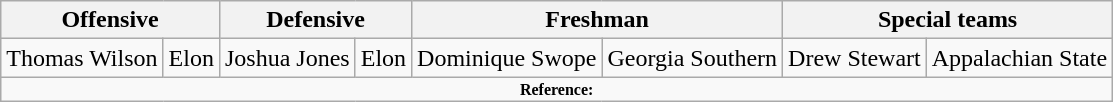<table class="wikitable" border="1">
<tr>
<th colspan="2">Offensive</th>
<th colspan="2">Defensive</th>
<th colspan="2">Freshman</th>
<th colspan="2">Special teams</th>
</tr>
<tr>
<td>Thomas Wilson</td>
<td>Elon</td>
<td>Joshua Jones</td>
<td>Elon</td>
<td>Dominique Swope</td>
<td>Georgia Southern</td>
<td>Drew Stewart</td>
<td>Appalachian State</td>
</tr>
<tr>
<td colspan="8" style="font-size: 8pt" align="center"><strong>Reference:</strong></td>
</tr>
</table>
